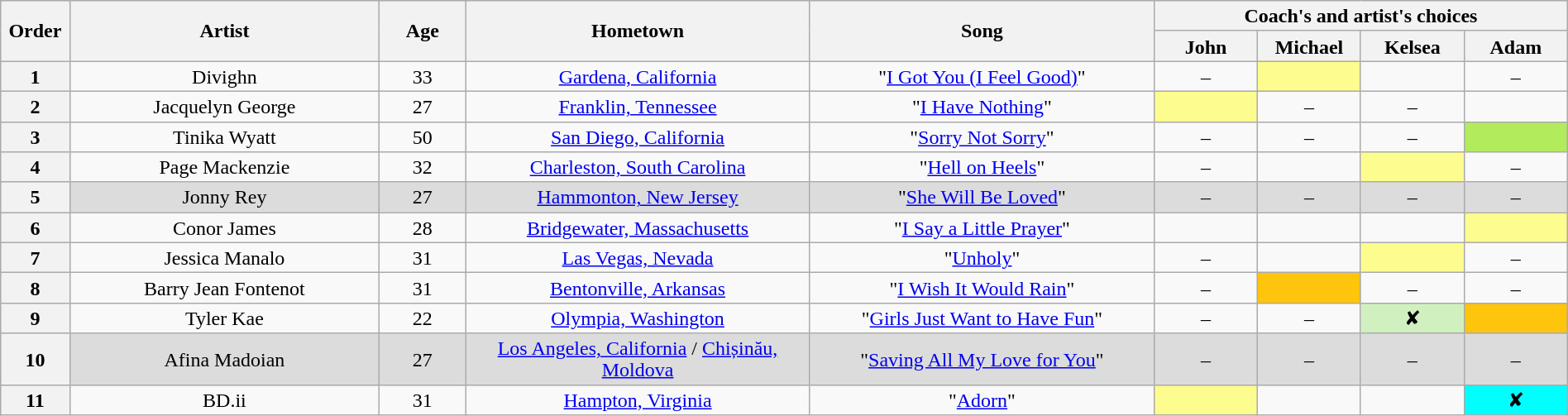<table class="wikitable" style="text-align:center; line-height:17px; width:100%">
<tr>
<th scope="col" rowspan="2" style="width:04%">Order</th>
<th scope="col" rowspan="2" style="width:18%">Artist</th>
<th scope="col" rowspan="2" style="width:05%">Age</th>
<th scope="col" rowspan="2" style="width:20%">Hometown</th>
<th scope="col" rowspan="2" style="width:20%">Song</th>
<th scope="col" colspan="4" style="width:24%">Coach's and artist's choices</th>
</tr>
<tr>
<th style="width:06%">John</th>
<th style="width:06%">Michael</th>
<th style="width:06%">Kelsea</th>
<th style="width:06%">Adam</th>
</tr>
<tr>
<th>1</th>
<td>Divighn</td>
<td>33</td>
<td><a href='#'>Gardena, California</a></td>
<td>"<a href='#'>I Got You (I Feel Good)</a>"</td>
<td>–</td>
<td style="background:#fdfc8f"><em></em></td>
<td><em></em></td>
<td>–</td>
</tr>
<tr>
<th>2</th>
<td>Jacquelyn George</td>
<td>27</td>
<td><a href='#'>Franklin, Tennessee</a></td>
<td>"<a href='#'>I Have Nothing</a>"</td>
<td style="background:#fdfc8f"><em></em></td>
<td>–</td>
<td>–</td>
<td><em></em></td>
</tr>
<tr>
<th>3</th>
<td>Tinika Wyatt</td>
<td>50</td>
<td><a href='#'>San Diego, California</a></td>
<td>"<a href='#'>Sorry Not Sorry</a>"</td>
<td>–</td>
<td>–</td>
<td>–</td>
<td style="background:#B2EC5D"><em></em></td>
</tr>
<tr>
<th>4</th>
<td>Page Mackenzie</td>
<td>32</td>
<td><a href='#'>Charleston, South Carolina</a></td>
<td>"<a href='#'>Hell on Heels</a>"</td>
<td>–</td>
<td><em></em></td>
<td style="background:#fdfc8f"><em></em></td>
<td>–</td>
</tr>
<tr style="background:#dcdcdc">
<th>5</th>
<td>Jonny Rey</td>
<td>27</td>
<td><a href='#'>Hammonton, New Jersey</a></td>
<td>"<a href='#'>She Will Be Loved</a>"</td>
<td>–</td>
<td>–</td>
<td>–</td>
<td>–</td>
</tr>
<tr>
<th>6</th>
<td>Conor James</td>
<td>28</td>
<td><a href='#'>Bridgewater, Massachusetts</a></td>
<td>"<a href='#'>I Say a Little Prayer</a>"</td>
<td><em></em></td>
<td><em></em></td>
<td><em></em></td>
<td style="background:#fdfc8f"><em></em></td>
</tr>
<tr>
<th>7</th>
<td>Jessica Manalo</td>
<td>31</td>
<td><a href='#'>Las Vegas, Nevada</a></td>
<td>"<a href='#'>Unholy</a>"</td>
<td>–</td>
<td><em></em></td>
<td style="background:#fdfc8f"><em></em></td>
<td>–</td>
</tr>
<tr>
<th>8</th>
<td>Barry Jean Fontenot</td>
<td>31</td>
<td><a href='#'>Bentonville, Arkansas</a></td>
<td>"<a href='#'>I Wish It Would Rain</a>"</td>
<td>–</td>
<td style="background:#FFC40C"><em></em></td>
<td>–</td>
<td>–</td>
</tr>
<tr>
<th>9</th>
<td>Tyler Kae</td>
<td>22</td>
<td><a href='#'>Olympia, Washington</a></td>
<td>"<a href='#'>Girls Just Want to Have Fun</a>"</td>
<td>–</td>
<td>–</td>
<td style="background:#d0f0c0">✘</td>
<td style="background:#FFC40C"><em></em></td>
</tr>
<tr style="background:#dcdcdc">
<th>10</th>
<td>Afina Madoian</td>
<td>27</td>
<td><a href='#'>Los Angeles, California</a> / <a href='#'>Chișinău, Moldova</a></td>
<td>"<a href='#'>Saving All My Love for You</a>"</td>
<td>–</td>
<td>–</td>
<td>–</td>
<td>–</td>
</tr>
<tr>
<th>11</th>
<td>BD.ii</td>
<td>31</td>
<td><a href='#'>Hampton, Virginia</a></td>
<td>"<a href='#'>Adorn</a>"</td>
<td style="background:#fdfc8f"><em></em></td>
<td><em></em></td>
<td><em></em></td>
<td style="background:#00FFFF">✘</td>
</tr>
</table>
